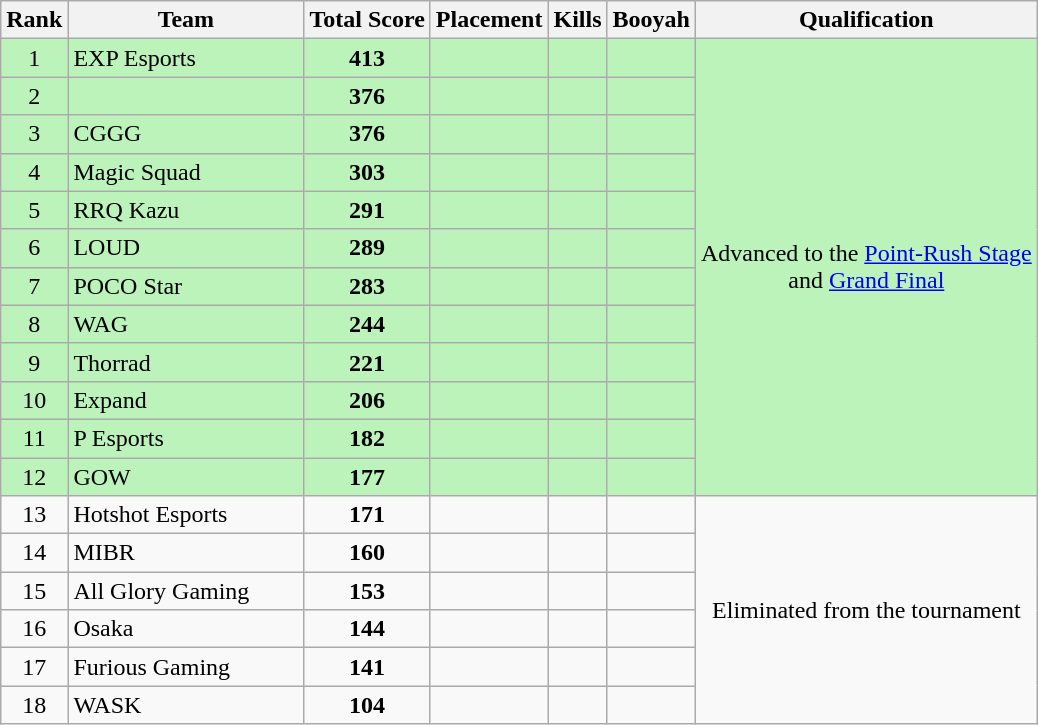<table class="wikitable" style="text-align:center">
<tr>
<th>Rank</th>
<th width="150px">Team</th>
<th>Total Score</th>
<th>Placement</th>
<th>Kills</th>
<th>Booyah</th>
<th>Qualification</th>
</tr>
<tr>
<td style="background:#BBF3BB">1</td>
<td style="background:#BBF3BB" align=left> EXP Esports</td>
<td style="background:#BBF3BB"><strong>413</strong></td>
<td style="background:#BBF3BB"></td>
<td style="background:#BBF3BB"></td>
<td style="background:#BBF3BB"></td>
<td style="background:#BBF3BB" rowspan="12">Advanced to the <a href='#'>Point-Rush Stage</a> <br> and <a href='#'>Grand Final</a></td>
</tr>
<tr>
<td style="background:#BBF3BB">2</td>
<td style="background:#BBF3BB" align=left></td>
<td style="background:#BBF3BB"><strong>376</strong></td>
<td style="background:#BBF3BB"></td>
<td style="background:#BBF3BB"></td>
<td style="background:#BBF3BB"></td>
</tr>
<tr>
<td style="background:#BBF3BB">3</td>
<td style="background:#BBF3BB" align=left> CGGG</td>
<td style="background:#BBF3BB"><strong>376</strong></td>
<td style="background:#BBF3BB"></td>
<td style="background:#BBF3BB"></td>
<td style="background:#BBF3BB"></td>
</tr>
<tr>
<td style="background:#BBF3BB">4</td>
<td style="background:#BBF3BB" align=left> Magic Squad</td>
<td style="background:#BBF3BB"><strong>303</strong></td>
<td style="background:#BBF3BB"></td>
<td style="background:#BBF3BB"></td>
<td style="background:#BBF3BB"></td>
</tr>
<tr>
<td style="background:#BBF3BB">5</td>
<td style="background:#BBF3BB" align=left> RRQ Kazu</td>
<td style="background:#BBF3BB"><strong>291</strong></td>
<td style="background:#BBF3BB"></td>
<td style="background:#BBF3BB"></td>
<td style="background:#BBF3BB"></td>
</tr>
<tr>
<td style="background:#BBF3BB">6</td>
<td style="background:#BBF3BB" align=left> LOUD</td>
<td style="background:#BBF3BB"><strong>289</strong></td>
<td style="background:#BBF3BB"></td>
<td style="background:#BBF3BB"></td>
<td style="background:#BBF3BB"></td>
</tr>
<tr>
<td style="background:#BBF3BB">7</td>
<td style="background:#BBF3BB" align=left> POCO Star</td>
<td style="background:#BBF3BB"><strong>283</strong></td>
<td style="background:#BBF3BB"></td>
<td style="background:#BBF3BB"></td>
<td style="background:#BBF3BB"></td>
</tr>
<tr>
<td style="background:#BBF3BB">8</td>
<td style="background:#BBF3BB" align=left> WAG</td>
<td style="background:#BBF3BB"><strong>244</strong></td>
<td style="background:#BBF3BB"></td>
<td style="background:#BBF3BB"></td>
<td style="background:#BBF3BB"></td>
</tr>
<tr>
<td style="background:#BBF3BB">9</td>
<td style="background:#BBF3BB" align=left> Thorrad</td>
<td style="background:#BBF3BB"><strong>221</strong></td>
<td style="background:#BBF3BB"></td>
<td style="background:#BBF3BB"></td>
<td style="background:#BBF3BB"></td>
</tr>
<tr>
<td style="background:#BBF3BB">10</td>
<td style="background:#BBF3BB" align=left> Expand</td>
<td style="background:#BBF3BB"><strong>206</strong></td>
<td style="background:#BBF3BB"></td>
<td style="background:#BBF3BB"></td>
<td style="background:#BBF3BB"></td>
</tr>
<tr>
<td style="background:#BBF3BB">11</td>
<td style="background:#BBF3BB" align=left> P Esports</td>
<td style="background:#BBF3BB"><strong>182</strong></td>
<td style="background:#BBF3BB"></td>
<td style="background:#BBF3BB"></td>
<td style="background:#BBF3BB"></td>
</tr>
<tr>
<td style="background:#BBF3BB">12</td>
<td style="background:#BBF3BB" align=left> GOW</td>
<td style="background:#BBF3BB"><strong>177</strong></td>
<td style="background:#BBF3BB"></td>
<td style="background:#BBF3BB"></td>
<td style="background:#BBF3BB"></td>
</tr>
<tr>
<td>13</td>
<td align=left> Hotshot Esports</td>
<td><strong>171</strong></td>
<td></td>
<td></td>
<td></td>
<td rowspan="6">Eliminated from the tournament</td>
</tr>
<tr>
<td>14</td>
<td align=left> MIBR</td>
<td><strong>160</strong></td>
<td></td>
<td></td>
<td></td>
</tr>
<tr>
<td>15</td>
<td align=left> All Glory Gaming</td>
<td><strong>153</strong></td>
<td></td>
<td></td>
<td></td>
</tr>
<tr>
<td>16</td>
<td align=left> Osaka</td>
<td><strong>144</strong></td>
<td></td>
<td></td>
<td></td>
</tr>
<tr>
<td>17</td>
<td align=left> Furious Gaming</td>
<td><strong>141</strong></td>
<td></td>
<td></td>
<td></td>
</tr>
<tr>
<td>18</td>
<td align=left> WASK</td>
<td><strong>104</strong></td>
<td></td>
<td></td>
<td></td>
</tr>
</table>
